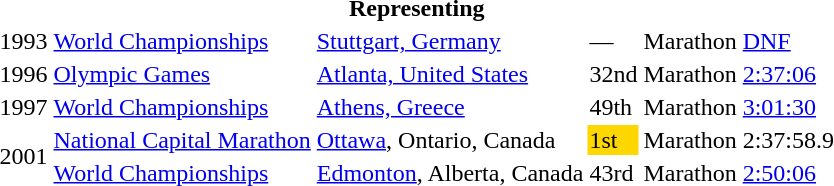<table>
<tr>
<th colspan="6">Representing </th>
</tr>
<tr>
<td>1993</td>
<td><a href='#'>World Championships</a></td>
<td><a href='#'>Stuttgart, Germany</a></td>
<td>—</td>
<td>Marathon</td>
<td><a href='#'>DNF</a></td>
</tr>
<tr>
<td>1996</td>
<td><a href='#'>Olympic Games</a></td>
<td><a href='#'>Atlanta, United States</a></td>
<td>32nd</td>
<td>Marathon</td>
<td><a href='#'>2:37:06</a></td>
</tr>
<tr>
<td>1997</td>
<td><a href='#'>World Championships</a></td>
<td><a href='#'>Athens, Greece</a></td>
<td>49th</td>
<td>Marathon</td>
<td><a href='#'>3:01:30</a></td>
</tr>
<tr>
<td rowspan=2>2001</td>
<td><a href='#'>National Capital Marathon</a></td>
<td><a href='#'>Ottawa</a>, Ontario, Canada</td>
<td bgcolor="gold">1st</td>
<td>Marathon</td>
<td>2:37:58.9</td>
</tr>
<tr>
<td><a href='#'>World Championships</a></td>
<td><a href='#'>Edmonton</a>, Alberta, Canada</td>
<td>43rd</td>
<td>Marathon</td>
<td><a href='#'>2:50:06</a></td>
</tr>
</table>
